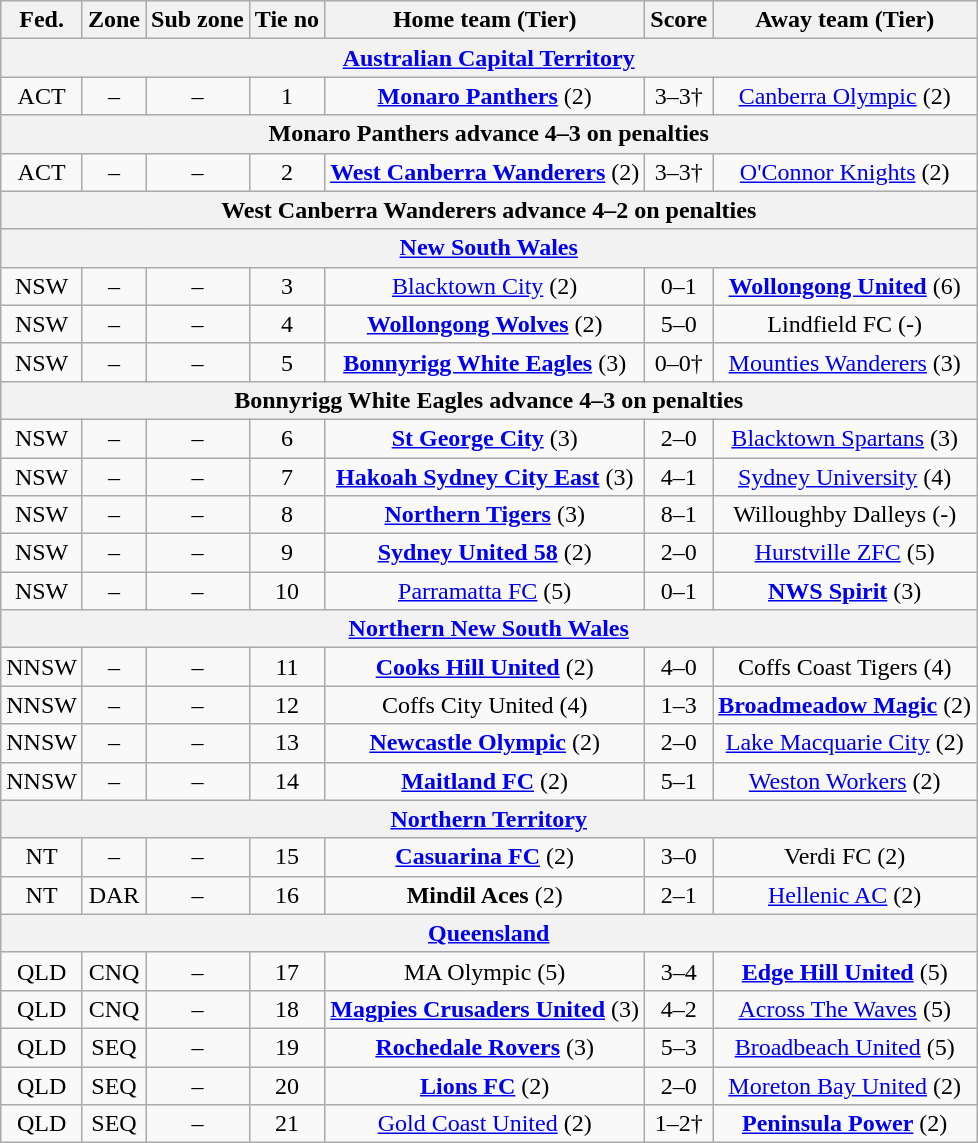<table class="wikitable" style="text-align:center">
<tr>
<th>Fed.</th>
<th>Zone</th>
<th>Sub zone</th>
<th>Tie no</th>
<th>Home team (Tier)</th>
<th>Score</th>
<th>Away team (Tier)</th>
</tr>
<tr>
<th colspan=7><a href='#'>Australian Capital Territory</a></th>
</tr>
<tr>
<td>ACT</td>
<td>–</td>
<td>–</td>
<td>1</td>
<td><strong><a href='#'>Monaro Panthers</a></strong> (2)</td>
<td>3–3†</td>
<td><a href='#'>Canberra Olympic</a> (2)</td>
</tr>
<tr>
<th colspan=7>Monaro Panthers advance 4–3 on penalties</th>
</tr>
<tr>
<td>ACT</td>
<td>–</td>
<td>–</td>
<td>2</td>
<td><strong><a href='#'>West Canberra Wanderers</a></strong> (2)</td>
<td>3–3†</td>
<td><a href='#'>O'Connor Knights</a> (2)</td>
</tr>
<tr>
<th colspan=7>West Canberra Wanderers advance 4–2 on penalties</th>
</tr>
<tr>
<th colspan=7><a href='#'>New South Wales</a></th>
</tr>
<tr>
<td>NSW</td>
<td>–</td>
<td>–</td>
<td>3</td>
<td><a href='#'>Blacktown City</a> (2)</td>
<td>0–1</td>
<td><strong><a href='#'>Wollongong United</a></strong> (6)</td>
</tr>
<tr>
<td>NSW</td>
<td>–</td>
<td>–</td>
<td>4</td>
<td><strong><a href='#'>Wollongong Wolves</a></strong> (2)</td>
<td>5–0</td>
<td>Lindfield FC (-)</td>
</tr>
<tr>
<td>NSW</td>
<td>–</td>
<td>–</td>
<td>5</td>
<td><strong><a href='#'>Bonnyrigg White Eagles</a></strong> (3)</td>
<td>0–0†</td>
<td><a href='#'>Mounties Wanderers</a> (3)</td>
</tr>
<tr>
<th colspan=7>Bonnyrigg White Eagles advance 4–3 on penalties</th>
</tr>
<tr>
<td>NSW</td>
<td>–</td>
<td>–</td>
<td>6</td>
<td><strong><a href='#'>St George City</a></strong> (3)</td>
<td>2–0</td>
<td><a href='#'>Blacktown Spartans</a> (3)</td>
</tr>
<tr>
<td>NSW</td>
<td>–</td>
<td>–</td>
<td>7</td>
<td><strong><a href='#'>Hakoah Sydney City East</a></strong> (3)</td>
<td>4–1</td>
<td><a href='#'>Sydney University</a> (4)</td>
</tr>
<tr>
<td>NSW</td>
<td>–</td>
<td>–</td>
<td>8</td>
<td><strong><a href='#'>Northern Tigers</a></strong> (3)</td>
<td>8–1</td>
<td>Willoughby Dalleys (-)</td>
</tr>
<tr>
<td>NSW</td>
<td>–</td>
<td>–</td>
<td>9</td>
<td><strong><a href='#'>Sydney United 58</a></strong> (2)</td>
<td>2–0</td>
<td><a href='#'>Hurstville ZFC</a> (5)</td>
</tr>
<tr>
<td>NSW</td>
<td>–</td>
<td>–</td>
<td>10</td>
<td><a href='#'>Parramatta FC</a> (5)</td>
<td>0–1</td>
<td><strong><a href='#'>NWS Spirit</a></strong> (3)</td>
</tr>
<tr>
<th colspan=7><a href='#'>Northern New South Wales</a></th>
</tr>
<tr>
<td>NNSW</td>
<td>–</td>
<td>–</td>
<td>11</td>
<td><strong><a href='#'>Cooks Hill United</a></strong> (2)</td>
<td>4–0</td>
<td>Coffs Coast Tigers (4)</td>
</tr>
<tr>
<td>NNSW</td>
<td>–</td>
<td>–</td>
<td>12</td>
<td>Coffs City United (4)</td>
<td>1–3</td>
<td><strong><a href='#'>Broadmeadow Magic</a></strong> (2)</td>
</tr>
<tr>
<td>NNSW</td>
<td>–</td>
<td>–</td>
<td>13</td>
<td><strong><a href='#'>Newcastle Olympic</a></strong> (2)</td>
<td>2–0</td>
<td><a href='#'>Lake Macquarie City</a> (2)</td>
</tr>
<tr>
<td>NNSW</td>
<td>–</td>
<td>–</td>
<td>14</td>
<td><strong><a href='#'>Maitland FC</a></strong> (2)</td>
<td>5–1</td>
<td><a href='#'>Weston Workers</a> (2)</td>
</tr>
<tr>
<th colspan=7><a href='#'>Northern Territory</a></th>
</tr>
<tr>
<td>NT</td>
<td>–</td>
<td>–</td>
<td>15</td>
<td><strong><a href='#'>Casuarina FC</a></strong> (2)</td>
<td>3–0</td>
<td>Verdi FC (2)</td>
</tr>
<tr>
<td>NT</td>
<td>DAR</td>
<td>–</td>
<td>16</td>
<td><strong>Mindil Aces</strong> (2)</td>
<td>2–1</td>
<td><a href='#'>Hellenic AC</a> (2)</td>
</tr>
<tr>
<th colspan=7><a href='#'>Queensland</a></th>
</tr>
<tr>
<td>QLD</td>
<td>CNQ</td>
<td>–</td>
<td>17</td>
<td>MA Olympic (5)</td>
<td>3–4</td>
<td><strong><a href='#'>Edge Hill United</a></strong> (5)</td>
</tr>
<tr>
<td>QLD</td>
<td>CNQ</td>
<td>–</td>
<td>18</td>
<td><strong><a href='#'>Magpies Crusaders United</a></strong> (3)</td>
<td>4–2</td>
<td><a href='#'>Across The Waves</a> (5)</td>
</tr>
<tr>
<td>QLD</td>
<td>SEQ</td>
<td>–</td>
<td>19</td>
<td><strong><a href='#'>Rochedale Rovers</a></strong> (3)</td>
<td>5–3</td>
<td><a href='#'>Broadbeach United</a> (5)</td>
</tr>
<tr>
<td>QLD</td>
<td>SEQ</td>
<td>–</td>
<td>20</td>
<td><strong><a href='#'>Lions FC</a></strong> (2)</td>
<td>2–0</td>
<td><a href='#'>Moreton Bay United</a> (2)</td>
</tr>
<tr>
<td>QLD</td>
<td>SEQ</td>
<td>–</td>
<td>21</td>
<td><a href='#'>Gold Coast United</a> (2)</td>
<td>1–2†</td>
<td><strong><a href='#'>Peninsula Power</a></strong> (2)</td>
</tr>
</table>
